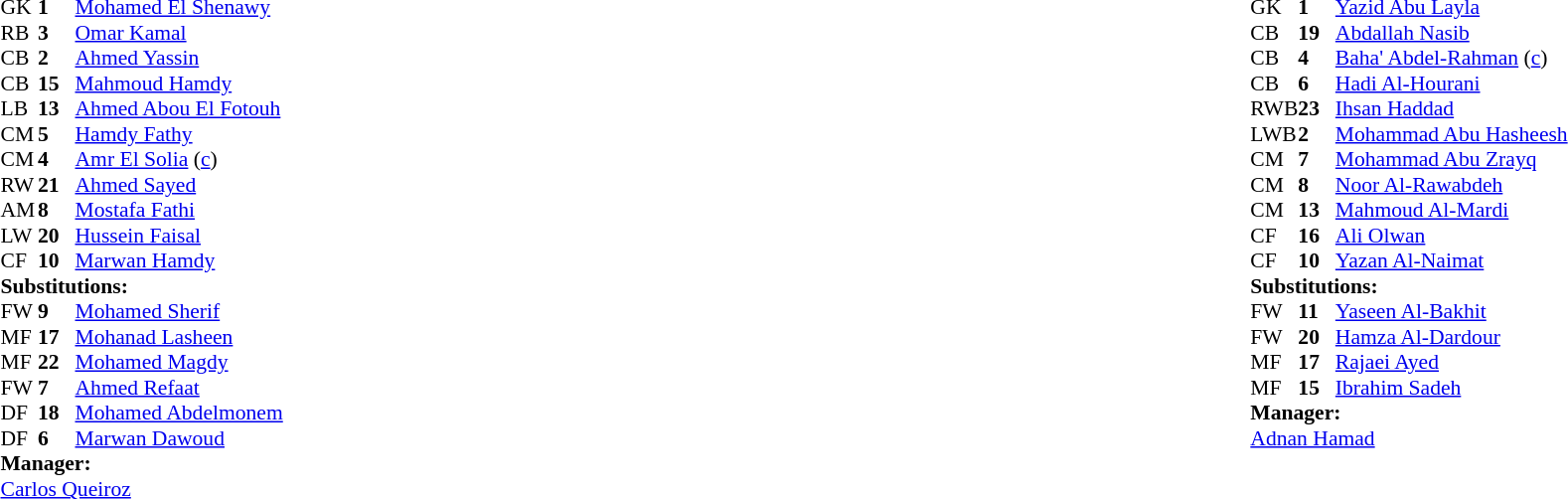<table width="100%">
<tr>
<td valign="top" width="40%"><br><table style="font-size:90%" cellspacing="0" cellpadding="0">
<tr>
<th width=25></th>
<th width=25></th>
</tr>
<tr>
<td>GK</td>
<td><strong>1</strong></td>
<td><a href='#'>Mohamed El Shenawy</a></td>
</tr>
<tr>
<td>RB</td>
<td><strong>3</strong></td>
<td><a href='#'>Omar Kamal</a></td>
<td></td>
<td></td>
</tr>
<tr>
<td>CB</td>
<td><strong>2</strong></td>
<td><a href='#'>Ahmed Yassin</a></td>
</tr>
<tr>
<td>CB</td>
<td><strong>15</strong></td>
<td><a href='#'>Mahmoud Hamdy</a></td>
</tr>
<tr>
<td>LB</td>
<td><strong>13</strong></td>
<td><a href='#'>Ahmed Abou El Fotouh</a></td>
<td></td>
</tr>
<tr>
<td>CM</td>
<td><strong>5</strong></td>
<td><a href='#'>Hamdy Fathy</a></td>
<td></td>
<td></td>
</tr>
<tr>
<td>CM</td>
<td><strong>4</strong></td>
<td><a href='#'>Amr El Solia</a> (<a href='#'>c</a>)</td>
</tr>
<tr>
<td>RW</td>
<td><strong>21</strong></td>
<td><a href='#'>Ahmed Sayed</a></td>
<td></td>
<td></td>
</tr>
<tr>
<td>AM</td>
<td><strong>8</strong></td>
<td><a href='#'>Mostafa Fathi</a></td>
<td></td>
<td></td>
</tr>
<tr>
<td>LW</td>
<td><strong>20</strong></td>
<td><a href='#'>Hussein Faisal</a></td>
<td></td>
<td></td>
</tr>
<tr>
<td>CF</td>
<td><strong>10</strong></td>
<td><a href='#'>Marwan Hamdy</a></td>
<td></td>
<td></td>
</tr>
<tr>
<td colspan=3><strong>Substitutions:</strong></td>
</tr>
<tr>
<td>FW</td>
<td><strong>9</strong></td>
<td><a href='#'>Mohamed Sherif</a></td>
<td></td>
<td></td>
</tr>
<tr>
<td>MF</td>
<td><strong>17</strong></td>
<td><a href='#'>Mohanad Lasheen</a></td>
<td></td>
<td></td>
</tr>
<tr>
<td>MF</td>
<td><strong>22</strong></td>
<td><a href='#'>Mohamed Magdy</a></td>
<td></td>
<td></td>
</tr>
<tr>
<td>FW</td>
<td><strong>7</strong></td>
<td><a href='#'>Ahmed Refaat</a></td>
<td></td>
<td></td>
</tr>
<tr>
<td>DF</td>
<td><strong>18</strong></td>
<td><a href='#'>Mohamed Abdelmonem</a></td>
<td></td>
<td></td>
</tr>
<tr>
<td>DF</td>
<td><strong>6</strong></td>
<td><a href='#'>Marwan Dawoud</a></td>
<td></td>
<td></td>
</tr>
<tr>
<td colspan=3><strong>Manager:</strong></td>
</tr>
<tr>
<td colspan=3> <a href='#'>Carlos Queiroz</a></td>
</tr>
</table>
</td>
<td valign="top"></td>
<td valign="top" width="50%"><br><table style="font-size:90%; margin:auto" cellspacing="0" cellpadding="0">
<tr>
<th width=25></th>
<th width=25></th>
</tr>
<tr>
<td>GK</td>
<td><strong>1</strong></td>
<td><a href='#'>Yazid Abu Layla</a></td>
</tr>
<tr>
<td>CB</td>
<td><strong>19</strong></td>
<td><a href='#'>Abdallah Nasib</a></td>
</tr>
<tr>
<td>CB</td>
<td><strong>4</strong></td>
<td><a href='#'>Baha' Abdel-Rahman</a> (<a href='#'>c</a>)</td>
</tr>
<tr>
<td>CB</td>
<td><strong>6</strong></td>
<td><a href='#'>Hadi Al-Hourani</a></td>
</tr>
<tr>
<td>RWB</td>
<td><strong>23</strong></td>
<td><a href='#'>Ihsan Haddad</a></td>
</tr>
<tr>
<td>LWB</td>
<td><strong>2</strong></td>
<td><a href='#'>Mohammad Abu Hasheesh</a></td>
</tr>
<tr>
<td>CM</td>
<td><strong>7</strong></td>
<td><a href='#'>Mohammad Abu Zrayq</a></td>
<td></td>
<td></td>
</tr>
<tr>
<td>CM</td>
<td><strong>8</strong></td>
<td><a href='#'>Noor Al-Rawabdeh</a></td>
<td></td>
<td></td>
</tr>
<tr>
<td>CM</td>
<td><strong>13</strong></td>
<td><a href='#'>Mahmoud Al-Mardi</a></td>
<td></td>
<td></td>
</tr>
<tr>
<td>CF</td>
<td><strong>16</strong></td>
<td><a href='#'>Ali Olwan</a></td>
</tr>
<tr>
<td>CF</td>
<td><strong>10</strong></td>
<td><a href='#'>Yazan Al-Naimat</a></td>
<td></td>
<td></td>
</tr>
<tr>
<td colspan=3><strong>Substitutions:</strong></td>
</tr>
<tr>
<td>FW</td>
<td><strong>11</strong></td>
<td><a href='#'>Yaseen Al-Bakhit</a></td>
<td></td>
<td></td>
</tr>
<tr>
<td>FW</td>
<td><strong>20</strong></td>
<td><a href='#'>Hamza Al-Dardour</a></td>
<td></td>
<td></td>
</tr>
<tr>
<td>MF</td>
<td><strong>17</strong></td>
<td><a href='#'>Rajaei Ayed</a></td>
<td></td>
<td></td>
</tr>
<tr>
<td>MF</td>
<td><strong>15</strong></td>
<td><a href='#'>Ibrahim Sadeh</a></td>
<td></td>
<td></td>
</tr>
<tr>
<td colspan=3><strong>Manager:</strong></td>
</tr>
<tr>
<td colspan=3> <a href='#'>Adnan Hamad</a></td>
</tr>
</table>
</td>
</tr>
</table>
